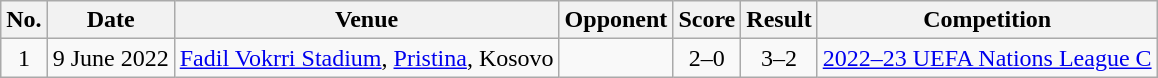<table class="wikitable sortable">
<tr>
<th scope="col">No.</th>
<th scope="col">Date</th>
<th scope="col">Venue</th>
<th scope="col">Opponent</th>
<th scope="col">Score</th>
<th scope="col">Result</th>
<th scope="col">Competition</th>
</tr>
<tr>
<td align="center">1</td>
<td>9 June 2022</td>
<td><a href='#'>Fadil Vokrri Stadium</a>, <a href='#'>Pristina</a>, Kosovo</td>
<td></td>
<td align="center">2–0</td>
<td align="center">3–2</td>
<td><a href='#'>2022–23 UEFA Nations League C</a></td>
</tr>
</table>
